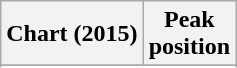<table class="wikitable sortable plainrowheaders" style="text-align:center">
<tr>
<th scope="col">Chart (2015)</th>
<th scope="col">Peak<br> position</th>
</tr>
<tr>
</tr>
<tr>
</tr>
<tr>
</tr>
</table>
